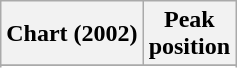<table class="wikitable sortable plainrowheaders">
<tr>
<th>Chart (2002)</th>
<th>Peak<br>position</th>
</tr>
<tr>
</tr>
<tr>
</tr>
<tr>
</tr>
</table>
